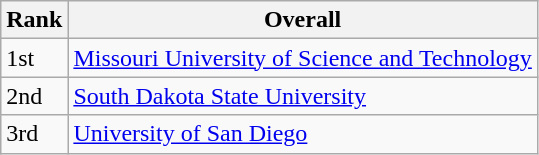<table class="wikitable mw-collapsible">
<tr>
<th>Rank</th>
<th>Overall</th>
</tr>
<tr>
<td>1st</td>
<td><a href='#'>Missouri University of Science and Technology</a></td>
</tr>
<tr>
<td>2nd</td>
<td><a href='#'>South Dakota State University</a></td>
</tr>
<tr>
<td>3rd</td>
<td><a href='#'>University of San Diego</a></td>
</tr>
</table>
